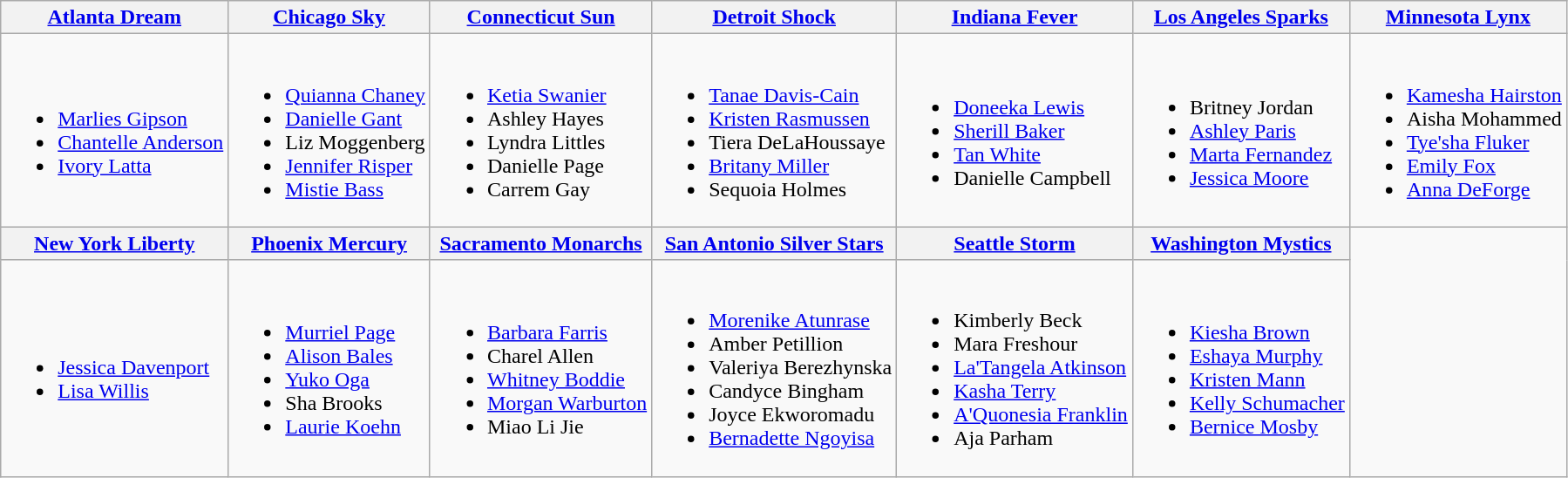<table class="wikitable">
<tr>
<th><a href='#'>Atlanta Dream</a></th>
<th><a href='#'>Chicago Sky</a></th>
<th><a href='#'>Connecticut Sun</a></th>
<th><a href='#'>Detroit Shock</a></th>
<th><a href='#'>Indiana Fever</a></th>
<th><a href='#'>Los Angeles Sparks</a></th>
<th><a href='#'>Minnesota Lynx</a></th>
</tr>
<tr>
<td><br><ul><li><a href='#'>Marlies Gipson</a></li><li><a href='#'>Chantelle Anderson</a></li><li><a href='#'>Ivory Latta</a></li></ul></td>
<td><br><ul><li><a href='#'>Quianna Chaney</a></li><li><a href='#'>Danielle Gant</a></li><li>Liz Moggenberg</li><li><a href='#'>Jennifer Risper</a></li><li><a href='#'>Mistie Bass</a></li></ul></td>
<td><br><ul><li><a href='#'>Ketia Swanier</a></li><li>Ashley Hayes</li><li>Lyndra Littles</li><li>Danielle Page</li><li>Carrem Gay</li></ul></td>
<td><br><ul><li><a href='#'>Tanae Davis-Cain</a></li><li><a href='#'>Kristen Rasmussen</a></li><li>Tiera DeLaHoussaye</li><li><a href='#'>Britany Miller</a></li><li>Sequoia Holmes</li></ul></td>
<td><br><ul><li><a href='#'>Doneeka Lewis</a></li><li><a href='#'>Sherill Baker</a></li><li><a href='#'>Tan White</a></li><li>Danielle Campbell</li></ul></td>
<td><br><ul><li>Britney Jordan</li><li><a href='#'>Ashley Paris</a></li><li><a href='#'>Marta Fernandez</a></li><li><a href='#'>Jessica Moore</a></li></ul></td>
<td><br><ul><li><a href='#'>Kamesha Hairston</a></li><li>Aisha Mohammed</li><li><a href='#'>Tye'sha Fluker</a></li><li><a href='#'>Emily Fox</a></li><li><a href='#'>Anna DeForge</a></li></ul></td>
</tr>
<tr>
<th><a href='#'>New York Liberty</a></th>
<th><a href='#'>Phoenix Mercury</a></th>
<th><a href='#'>Sacramento Monarchs</a></th>
<th><a href='#'>San Antonio Silver Stars</a></th>
<th><a href='#'>Seattle Storm</a></th>
<th><a href='#'>Washington Mystics</a></th>
</tr>
<tr>
<td><br><ul><li><a href='#'>Jessica Davenport</a></li><li><a href='#'>Lisa Willis</a></li></ul></td>
<td><br><ul><li><a href='#'>Murriel Page</a></li><li><a href='#'>Alison Bales</a></li><li><a href='#'>Yuko Oga</a></li><li>Sha Brooks</li><li><a href='#'>Laurie Koehn</a></li></ul></td>
<td><br><ul><li><a href='#'>Barbara Farris</a></li><li>Charel Allen</li><li><a href='#'>Whitney Boddie</a></li><li><a href='#'>Morgan Warburton</a></li><li>Miao Li Jie</li></ul></td>
<td><br><ul><li><a href='#'>Morenike Atunrase</a></li><li>Amber Petillion</li><li>Valeriya Berezhynska</li><li>Candyce Bingham</li><li>Joyce Ekworomadu</li><li><a href='#'>Bernadette Ngoyisa</a></li></ul></td>
<td><br><ul><li>Kimberly Beck</li><li>Mara Freshour</li><li><a href='#'>La'Tangela Atkinson</a></li><li><a href='#'>Kasha Terry</a></li><li><a href='#'>A'Quonesia Franklin</a></li><li>Aja Parham</li></ul></td>
<td><br><ul><li><a href='#'>Kiesha Brown</a></li><li><a href='#'>Eshaya Murphy</a></li><li><a href='#'>Kristen Mann</a></li><li><a href='#'>Kelly Schumacher</a></li><li><a href='#'>Bernice Mosby</a></li></ul></td>
</tr>
</table>
